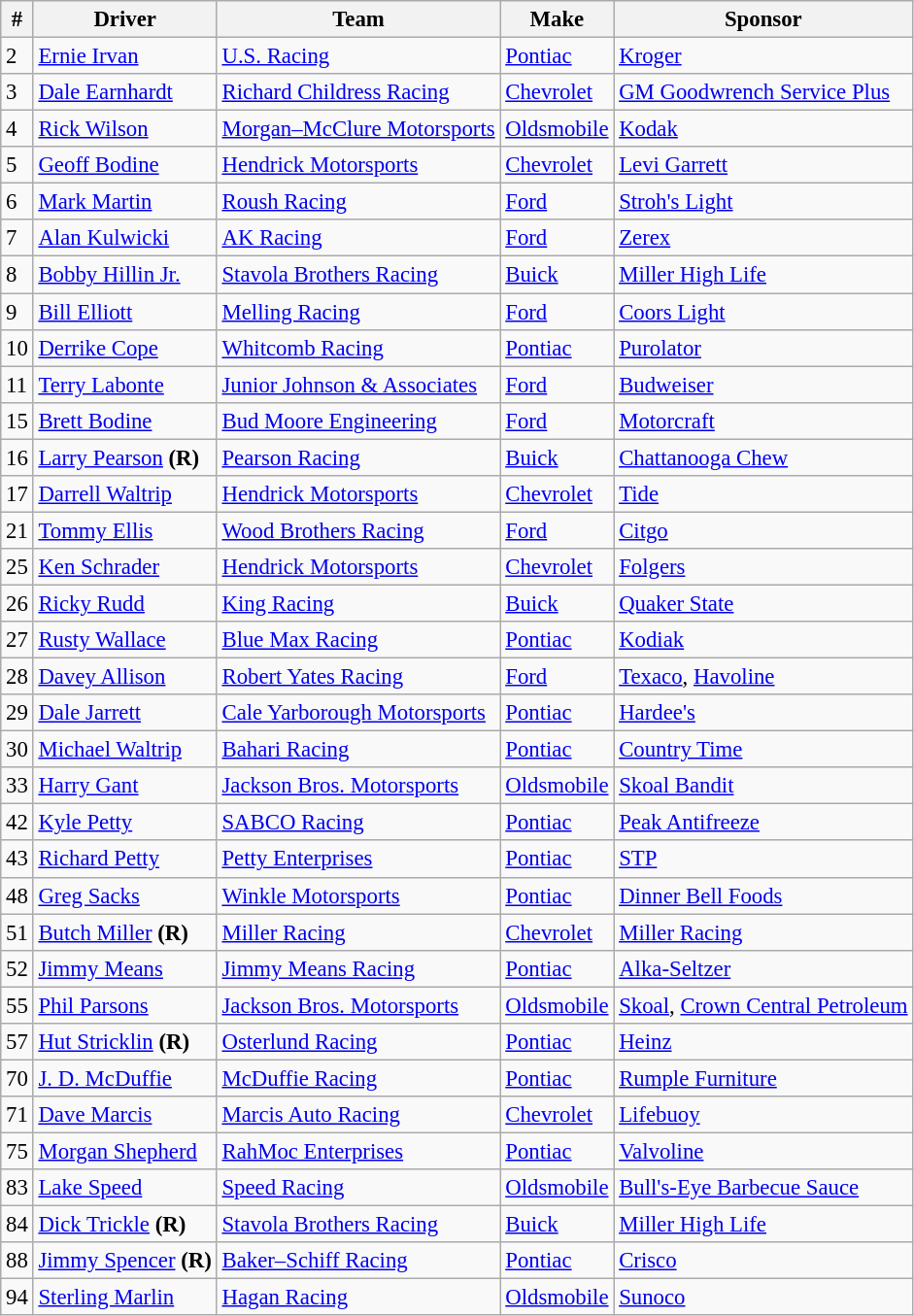<table class="wikitable" style="font-size:95%">
<tr>
<th>#</th>
<th>Driver</th>
<th>Team</th>
<th>Make</th>
<th>Sponsor</th>
</tr>
<tr>
<td>2</td>
<td><a href='#'>Ernie Irvan</a></td>
<td><a href='#'>U.S. Racing</a></td>
<td><a href='#'>Pontiac</a></td>
<td><a href='#'>Kroger</a></td>
</tr>
<tr>
<td>3</td>
<td><a href='#'>Dale Earnhardt</a></td>
<td><a href='#'>Richard Childress Racing</a></td>
<td><a href='#'>Chevrolet</a></td>
<td><a href='#'>GM Goodwrench Service Plus</a></td>
</tr>
<tr>
<td>4</td>
<td><a href='#'>Rick Wilson</a></td>
<td><a href='#'>Morgan–McClure Motorsports</a></td>
<td><a href='#'>Oldsmobile</a></td>
<td><a href='#'>Kodak</a></td>
</tr>
<tr>
<td>5</td>
<td><a href='#'>Geoff Bodine</a></td>
<td><a href='#'>Hendrick Motorsports</a></td>
<td><a href='#'>Chevrolet</a></td>
<td><a href='#'>Levi Garrett</a></td>
</tr>
<tr>
<td>6</td>
<td><a href='#'>Mark Martin</a></td>
<td><a href='#'>Roush Racing</a></td>
<td><a href='#'>Ford</a></td>
<td><a href='#'>Stroh's Light</a></td>
</tr>
<tr>
<td>7</td>
<td><a href='#'>Alan Kulwicki</a></td>
<td><a href='#'>AK Racing</a></td>
<td><a href='#'>Ford</a></td>
<td><a href='#'>Zerex</a></td>
</tr>
<tr>
<td>8</td>
<td><a href='#'>Bobby Hillin Jr.</a></td>
<td><a href='#'>Stavola Brothers Racing</a></td>
<td><a href='#'>Buick</a></td>
<td><a href='#'>Miller High Life</a></td>
</tr>
<tr>
<td>9</td>
<td><a href='#'>Bill Elliott</a></td>
<td><a href='#'>Melling Racing</a></td>
<td><a href='#'>Ford</a></td>
<td><a href='#'>Coors Light</a></td>
</tr>
<tr>
<td>10</td>
<td><a href='#'>Derrike Cope</a></td>
<td><a href='#'>Whitcomb Racing</a></td>
<td><a href='#'>Pontiac</a></td>
<td><a href='#'>Purolator</a></td>
</tr>
<tr>
<td>11</td>
<td><a href='#'>Terry Labonte</a></td>
<td><a href='#'>Junior Johnson & Associates</a></td>
<td><a href='#'>Ford</a></td>
<td><a href='#'>Budweiser</a></td>
</tr>
<tr>
<td>15</td>
<td><a href='#'>Brett Bodine</a></td>
<td><a href='#'>Bud Moore Engineering</a></td>
<td><a href='#'>Ford</a></td>
<td><a href='#'>Motorcraft</a></td>
</tr>
<tr>
<td>16</td>
<td><a href='#'>Larry Pearson</a> <strong>(R)</strong></td>
<td><a href='#'>Pearson Racing</a></td>
<td><a href='#'>Buick</a></td>
<td><a href='#'>Chattanooga Chew</a></td>
</tr>
<tr>
<td>17</td>
<td><a href='#'>Darrell Waltrip</a></td>
<td><a href='#'>Hendrick Motorsports</a></td>
<td><a href='#'>Chevrolet</a></td>
<td><a href='#'>Tide</a></td>
</tr>
<tr>
<td>21</td>
<td><a href='#'>Tommy Ellis</a></td>
<td><a href='#'>Wood Brothers Racing</a></td>
<td><a href='#'>Ford</a></td>
<td><a href='#'>Citgo</a></td>
</tr>
<tr>
<td>25</td>
<td><a href='#'>Ken Schrader</a></td>
<td><a href='#'>Hendrick Motorsports</a></td>
<td><a href='#'>Chevrolet</a></td>
<td><a href='#'>Folgers</a></td>
</tr>
<tr>
<td>26</td>
<td><a href='#'>Ricky Rudd</a></td>
<td><a href='#'>King Racing</a></td>
<td><a href='#'>Buick</a></td>
<td><a href='#'>Quaker State</a></td>
</tr>
<tr>
<td>27</td>
<td><a href='#'>Rusty Wallace</a></td>
<td><a href='#'>Blue Max Racing</a></td>
<td><a href='#'>Pontiac</a></td>
<td><a href='#'>Kodiak</a></td>
</tr>
<tr>
<td>28</td>
<td><a href='#'>Davey Allison</a></td>
<td><a href='#'>Robert Yates Racing</a></td>
<td><a href='#'>Ford</a></td>
<td><a href='#'>Texaco</a>, <a href='#'>Havoline</a></td>
</tr>
<tr>
<td>29</td>
<td><a href='#'>Dale Jarrett</a></td>
<td><a href='#'>Cale Yarborough Motorsports</a></td>
<td><a href='#'>Pontiac</a></td>
<td><a href='#'>Hardee's</a></td>
</tr>
<tr>
<td>30</td>
<td><a href='#'>Michael Waltrip</a></td>
<td><a href='#'>Bahari Racing</a></td>
<td><a href='#'>Pontiac</a></td>
<td><a href='#'>Country Time</a></td>
</tr>
<tr>
<td>33</td>
<td><a href='#'>Harry Gant</a></td>
<td><a href='#'>Jackson Bros. Motorsports</a></td>
<td><a href='#'>Oldsmobile</a></td>
<td><a href='#'>Skoal Bandit</a></td>
</tr>
<tr>
<td>42</td>
<td><a href='#'>Kyle Petty</a></td>
<td><a href='#'>SABCO Racing</a></td>
<td><a href='#'>Pontiac</a></td>
<td><a href='#'>Peak Antifreeze</a></td>
</tr>
<tr>
<td>43</td>
<td><a href='#'>Richard Petty</a></td>
<td><a href='#'>Petty Enterprises</a></td>
<td><a href='#'>Pontiac</a></td>
<td><a href='#'>STP</a></td>
</tr>
<tr>
<td>48</td>
<td><a href='#'>Greg Sacks</a></td>
<td><a href='#'>Winkle Motorsports</a></td>
<td><a href='#'>Pontiac</a></td>
<td><a href='#'>Dinner Bell Foods</a></td>
</tr>
<tr>
<td>51</td>
<td><a href='#'>Butch Miller</a> <strong>(R)</strong></td>
<td><a href='#'>Miller Racing</a></td>
<td><a href='#'>Chevrolet</a></td>
<td><a href='#'>Miller Racing</a></td>
</tr>
<tr>
<td>52</td>
<td><a href='#'>Jimmy Means</a></td>
<td><a href='#'>Jimmy Means Racing</a></td>
<td><a href='#'>Pontiac</a></td>
<td><a href='#'>Alka-Seltzer</a></td>
</tr>
<tr>
<td>55</td>
<td><a href='#'>Phil Parsons</a></td>
<td><a href='#'>Jackson Bros. Motorsports</a></td>
<td><a href='#'>Oldsmobile</a></td>
<td><a href='#'>Skoal</a>, <a href='#'>Crown Central Petroleum</a></td>
</tr>
<tr>
<td>57</td>
<td><a href='#'>Hut Stricklin</a> <strong>(R)</strong></td>
<td><a href='#'>Osterlund Racing</a></td>
<td><a href='#'>Pontiac</a></td>
<td><a href='#'>Heinz</a></td>
</tr>
<tr>
<td>70</td>
<td><a href='#'>J. D. McDuffie</a></td>
<td><a href='#'>McDuffie Racing</a></td>
<td><a href='#'>Pontiac</a></td>
<td><a href='#'>Rumple Furniture</a></td>
</tr>
<tr>
<td>71</td>
<td><a href='#'>Dave Marcis</a></td>
<td><a href='#'>Marcis Auto Racing</a></td>
<td><a href='#'>Chevrolet</a></td>
<td><a href='#'>Lifebuoy</a></td>
</tr>
<tr>
<td>75</td>
<td><a href='#'>Morgan Shepherd</a></td>
<td><a href='#'>RahMoc Enterprises</a></td>
<td><a href='#'>Pontiac</a></td>
<td><a href='#'>Valvoline</a></td>
</tr>
<tr>
<td>83</td>
<td><a href='#'>Lake Speed</a></td>
<td><a href='#'>Speed Racing</a></td>
<td><a href='#'>Oldsmobile</a></td>
<td><a href='#'>Bull's-Eye Barbecue Sauce</a></td>
</tr>
<tr>
<td>84</td>
<td><a href='#'>Dick Trickle</a> <strong>(R)</strong></td>
<td><a href='#'>Stavola Brothers Racing</a></td>
<td><a href='#'>Buick</a></td>
<td><a href='#'>Miller High Life</a></td>
</tr>
<tr>
<td>88</td>
<td><a href='#'>Jimmy Spencer</a> <strong>(R)</strong></td>
<td><a href='#'>Baker–Schiff Racing</a></td>
<td><a href='#'>Pontiac</a></td>
<td><a href='#'>Crisco</a></td>
</tr>
<tr>
<td>94</td>
<td><a href='#'>Sterling Marlin</a></td>
<td><a href='#'>Hagan Racing</a></td>
<td><a href='#'>Oldsmobile</a></td>
<td><a href='#'>Sunoco</a></td>
</tr>
</table>
